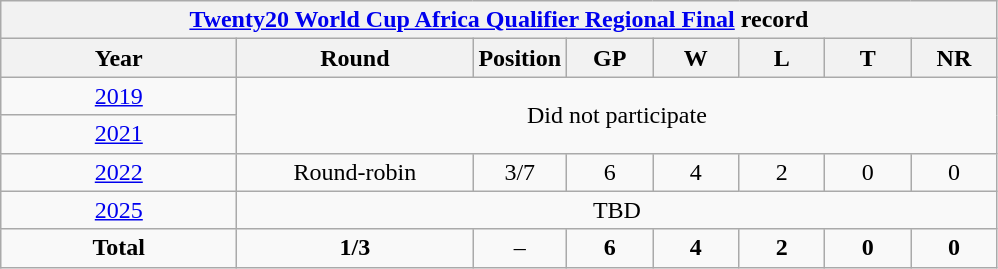<table class="wikitable" style="text-align: center; width=900px;">
<tr>
<th colspan=9><a href='#'>Twenty20 World Cup Africa Qualifier Regional Final</a> record</th>
</tr>
<tr>
<th width=150>Year</th>
<th width=150>Round</th>
<th width=50>Position</th>
<th width=50>GP</th>
<th width=50>W</th>
<th width=50>L</th>
<th width=50>T</th>
<th width=50>NR</th>
</tr>
<tr>
<td> <a href='#'>2019</a></td>
<td rowspan=2 colspan=8>Did not participate</td>
</tr>
<tr>
<td> <a href='#'>2021</a></td>
</tr>
<tr>
<td> <a href='#'>2022</a></td>
<td>Round-robin</td>
<td>3/7</td>
<td>6</td>
<td>4</td>
<td>2</td>
<td>0</td>
<td>0</td>
</tr>
<tr>
<td> <a href='#'>2025</a></td>
<td rowspan=1 colspan=8>TBD</td>
</tr>
<tr>
<td><strong>Total</strong></td>
<td><strong>1/3</strong></td>
<td>–</td>
<td><strong>6</strong></td>
<td><strong>4</strong></td>
<td><strong>2</strong></td>
<td><strong>0</strong></td>
<td><strong>0</strong></td>
</tr>
</table>
